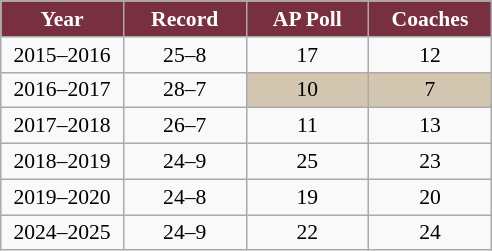<table class="wikitable" style="font-size: 90%; text-align:center">
<tr>
<th width=75; style="background:#782F40; color:white;">Year</th>
<th width=75; style="background:#782F40; color:white;">Record</th>
<th width=75; style="background:#782F40; color:white;">AP Poll</th>
<th width=75; style="background:#782F40; color:white;">Coaches</th>
</tr>
<tr>
<td>2015–2016</td>
<td>25–8</td>
<td>17</td>
<td>12</td>
</tr>
<tr>
<td>2016–2017</td>
<td>28–7</td>
<td style="background:#d4c7b1;">10</td>
<td style="background:#d4c7b1;">7</td>
</tr>
<tr>
<td>2017–2018</td>
<td>26–7</td>
<td>11</td>
<td>13</td>
</tr>
<tr>
<td>2018–2019</td>
<td>24–9</td>
<td>25</td>
<td>23</td>
</tr>
<tr>
<td>2019–2020</td>
<td>24–8</td>
<td>19</td>
<td>20</td>
</tr>
<tr>
<td>2024–2025</td>
<td>24–9</td>
<td>22</td>
<td>24</td>
</tr>
</table>
